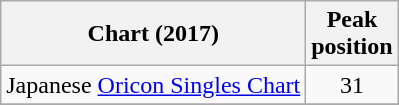<table class="wikitable">
<tr>
<th>Chart (2017)</th>
<th>Peak<br>position</th>
</tr>
<tr>
<td>Japanese <a href='#'>Oricon Singles Chart</a></td>
<td align="center">31</td>
</tr>
<tr>
</tr>
</table>
